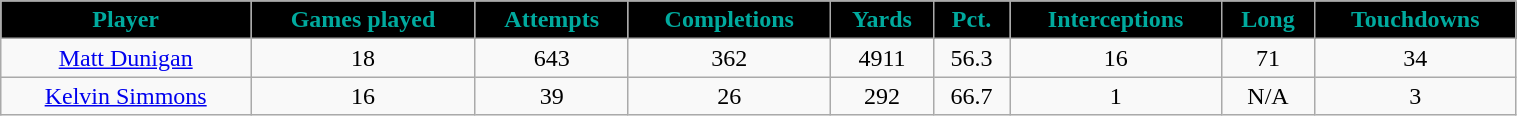<table class="wikitable" width="80%">
<tr align="center"  style="background:black;color:#00AA9E;">
<td><strong>Player</strong></td>
<td><strong>Games played</strong></td>
<td><strong>Attempts</strong></td>
<td><strong>Completions</strong></td>
<td><strong>Yards</strong></td>
<td><strong>Pct.</strong></td>
<td><strong>Interceptions</strong></td>
<td><strong>Long</strong></td>
<td><strong>Touchdowns</strong></td>
</tr>
<tr align="center" bgcolor="">
<td><a href='#'>Matt Dunigan</a></td>
<td>18</td>
<td>643</td>
<td>362</td>
<td>4911</td>
<td>56.3</td>
<td>16</td>
<td>71</td>
<td>34</td>
</tr>
<tr align="center" bgcolor="">
<td><a href='#'>Kelvin Simmons</a></td>
<td>16</td>
<td>39</td>
<td>26</td>
<td>292</td>
<td>66.7</td>
<td>1</td>
<td>N/A</td>
<td>3</td>
</tr>
</table>
